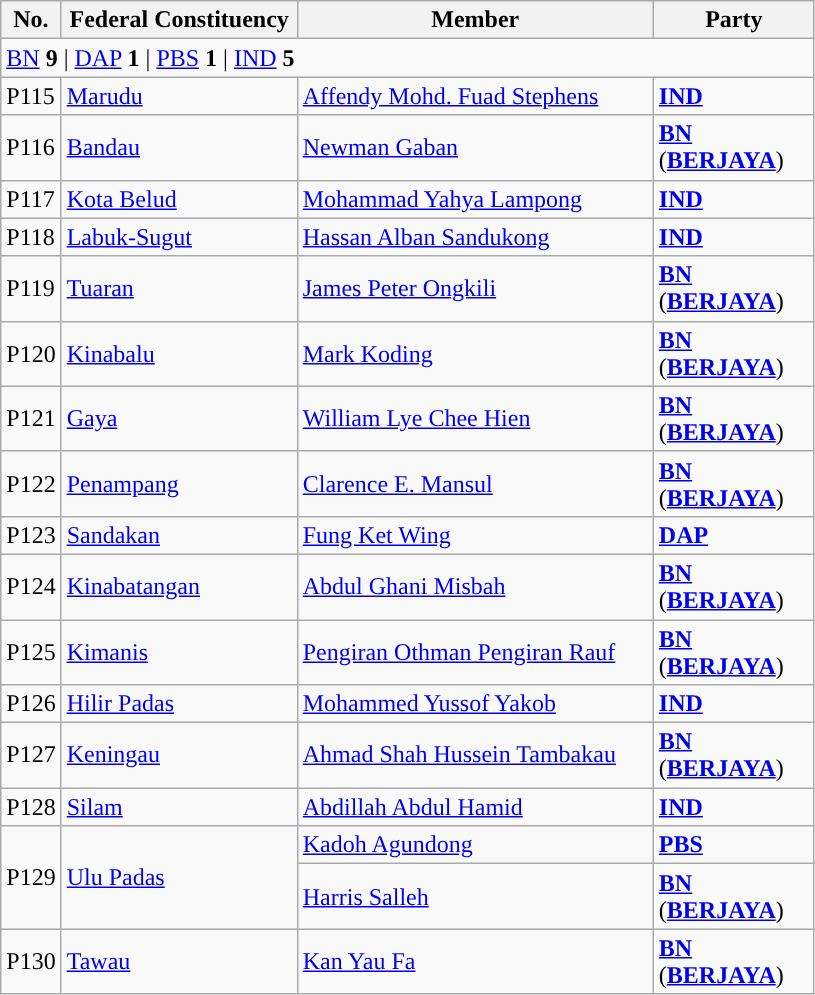<table class="wikitable sortable">
<tr>
<th style="width:30px;">No.</th>
<th style="width:150px;">Federal Constituency</th>
<th style="width:230px;">Member</th>
<th style="width:100px;">Party</th>
</tr>
<tr>
<td colspan="4"><a href='#'>BN</a> <strong>9</strong> | <a href='#'>DAP</a> <strong>1</strong> | <a href='#'>PBS</a> <strong>1</strong> | <a href='#'>IND</a> <strong>5</strong></td>
</tr>
<tr>
<td>P115</td>
<td><a href='#'>Marudu</a></td>
<td><a href='#'>Affendy Mohd. Fuad Stephens</a></td>
<td><strong><a href='#'>IND</a></strong></td>
</tr>
<tr>
<td>P116</td>
<td><a href='#'>Bandau</a></td>
<td><a href='#'>Newman Gaban</a></td>
<td><strong><a href='#'>BN</a></strong> (<strong><a href='#'>BERJAYA</a></strong>)</td>
</tr>
<tr>
<td>P117</td>
<td><a href='#'>Kota Belud</a></td>
<td><a href='#'>Mohammad Yahya Lampong</a></td>
<td><strong><a href='#'>IND</a></strong></td>
</tr>
<tr>
<td>P118</td>
<td><a href='#'>Labuk-Sugut</a></td>
<td><a href='#'>Hassan Alban Sandukong</a></td>
<td><strong><a href='#'>IND</a></strong></td>
</tr>
<tr>
<td>P119</td>
<td><a href='#'>Tuaran</a></td>
<td><a href='#'>James Peter Ongkili</a></td>
<td><strong><a href='#'>BN</a></strong> (<strong><a href='#'>BERJAYA</a></strong>)</td>
</tr>
<tr>
<td>P120</td>
<td><a href='#'>Kinabalu</a></td>
<td><a href='#'>Mark Koding</a></td>
<td><strong><a href='#'>BN</a></strong> (<strong><a href='#'>BERJAYA</a></strong>)</td>
</tr>
<tr>
<td>P121</td>
<td><a href='#'>Gaya</a></td>
<td><a href='#'>William Lye Chee Hien</a></td>
<td><strong><a href='#'>BN</a></strong> (<strong><a href='#'>BERJAYA</a></strong>)</td>
</tr>
<tr>
<td>P122</td>
<td><a href='#'>Penampang</a></td>
<td><a href='#'>Clarence E. Mansul</a></td>
<td><strong><a href='#'>BN</a></strong> (<strong><a href='#'>BERJAYA</a></strong>)</td>
</tr>
<tr>
<td>P123</td>
<td><a href='#'>Sandakan</a></td>
<td><a href='#'>Fung Ket Wing</a></td>
<td><strong><a href='#'>DAP</a></strong></td>
</tr>
<tr>
<td>P124</td>
<td><a href='#'>Kinabatangan</a></td>
<td><a href='#'>Abdul Ghani Misbah</a></td>
<td><strong><a href='#'>BN</a></strong> (<strong><a href='#'>BERJAYA</a></strong>)</td>
</tr>
<tr>
<td>P125</td>
<td><a href='#'>Kimanis</a></td>
<td><a href='#'>Pengiran Othman Pengiran Rauf</a></td>
<td><strong><a href='#'>BN</a></strong> (<strong><a href='#'>BERJAYA</a></strong>)</td>
</tr>
<tr>
<td>P126</td>
<td><a href='#'>Hilir Padas</a></td>
<td><a href='#'>Mohammed Yussof Yakob</a></td>
<td><strong><a href='#'>IND</a></strong></td>
</tr>
<tr>
<td>P127</td>
<td><a href='#'>Keningau</a></td>
<td><a href='#'>Ahmad Shah Hussein Tambakau</a></td>
<td><strong><a href='#'>BN</a></strong> (<strong><a href='#'>BERJAYA</a></strong>)</td>
</tr>
<tr>
<td>P128</td>
<td><a href='#'>Silam</a></td>
<td><a href='#'>Abdillah Abdul Hamid</a></td>
<td><strong><a href='#'>IND</a></strong></td>
</tr>
<tr>
<td rowspan=2>P129</td>
<td rowspan=2><a href='#'>Ulu Padas</a></td>
<td><a href='#'>Kadoh Agundong</a> </td>
<td><strong><a href='#'>PBS</a></strong></td>
</tr>
<tr>
<td><a href='#'>Harris Salleh</a> </td>
<td><strong><a href='#'>BN</a></strong> (<strong><a href='#'>BERJAYA</a></strong>)</td>
</tr>
<tr>
<td>P130</td>
<td><a href='#'>Tawau</a></td>
<td><a href='#'>Kan Yau Fa</a></td>
<td><strong><a href='#'>BN</a></strong> (<strong><a href='#'>BERJAYA</a></strong>)</td>
</tr>
</table>
